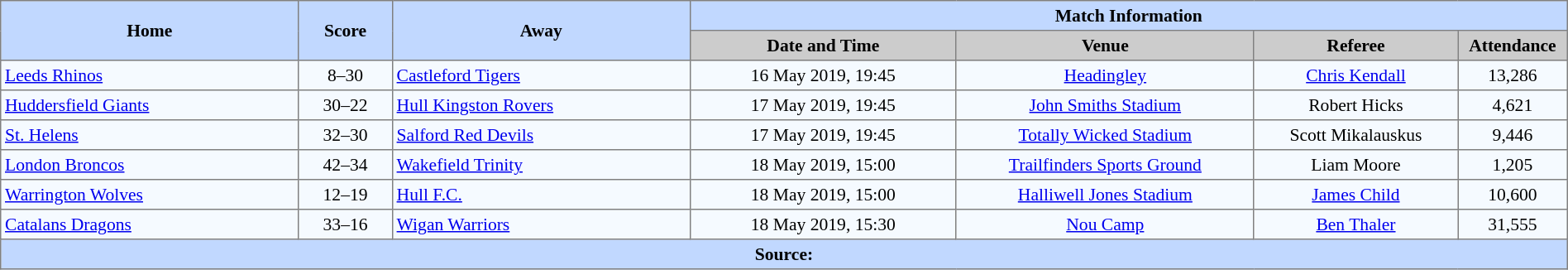<table border="1" style="border-collapse:collapse; font-size:90%; text-align:center;" cellpadding="3" cellspacing="0" width="100%">
<tr bgcolor="#C1D8FF">
<th rowspan="2" width="19%">Home</th>
<th rowspan="2" width="6%">Score</th>
<th rowspan="2" width="19%">Away</th>
<th colspan="4">Match Information</th>
</tr>
<tr bgcolor="#CCCCCC">
<th width="17%">Date and Time</th>
<th width="19%">Venue</th>
<th width="13%">Referee</th>
<th width="7%">Attendance</th>
</tr>
<tr bgcolor="#F5FAFF">
<td align="left"> <a href='#'>Leeds Rhinos</a></td>
<td>8–30</td>
<td align="left"> <a href='#'>Castleford Tigers</a></td>
<td>16 May 2019, 19:45</td>
<td><a href='#'>Headingley</a></td>
<td><a href='#'>Chris Kendall</a></td>
<td>13,286</td>
</tr>
<tr bgcolor="#F5FAFF">
<td align="left"> <a href='#'>Huddersfield Giants</a></td>
<td>30–22</td>
<td align="left"> <a href='#'>Hull Kingston Rovers</a></td>
<td>17 May 2019, 19:45</td>
<td><a href='#'>John Smiths Stadium</a></td>
<td>Robert Hicks</td>
<td>4,621</td>
</tr>
<tr bgcolor="#F5FAFF">
<td align="left"> <a href='#'>St. Helens</a></td>
<td>32–30</td>
<td align="left"> <a href='#'>Salford Red Devils</a></td>
<td>17 May 2019, 19:45</td>
<td><a href='#'>Totally Wicked Stadium</a></td>
<td>Scott Mikalauskus</td>
<td>9,446</td>
</tr>
<tr bgcolor="#F5FAFF">
<td align="left"> <a href='#'>London Broncos</a></td>
<td>42–34</td>
<td align="left"> <a href='#'>Wakefield Trinity</a></td>
<td>18 May 2019, 15:00</td>
<td><a href='#'>Trailfinders Sports Ground</a></td>
<td>Liam Moore</td>
<td>1,205</td>
</tr>
<tr bgcolor="#F5FAFF">
<td align="left"> <a href='#'>Warrington Wolves</a></td>
<td>12–19</td>
<td align="left"> <a href='#'>Hull F.C.</a></td>
<td>18 May 2019, 15:00</td>
<td><a href='#'>Halliwell Jones Stadium</a></td>
<td><a href='#'>James Child</a></td>
<td>10,600</td>
</tr>
<tr bgcolor="#F5FAFF">
<td align="left"> <a href='#'>Catalans Dragons</a></td>
<td>33–16</td>
<td align="left"> <a href='#'>Wigan Warriors</a></td>
<td>18 May 2019, 15:30</td>
<td><a href='#'>Nou Camp</a></td>
<td><a href='#'>Ben Thaler</a></td>
<td>31,555</td>
</tr>
<tr style="background:#c1d8ff;">
<th colspan="7">Source:</th>
</tr>
</table>
